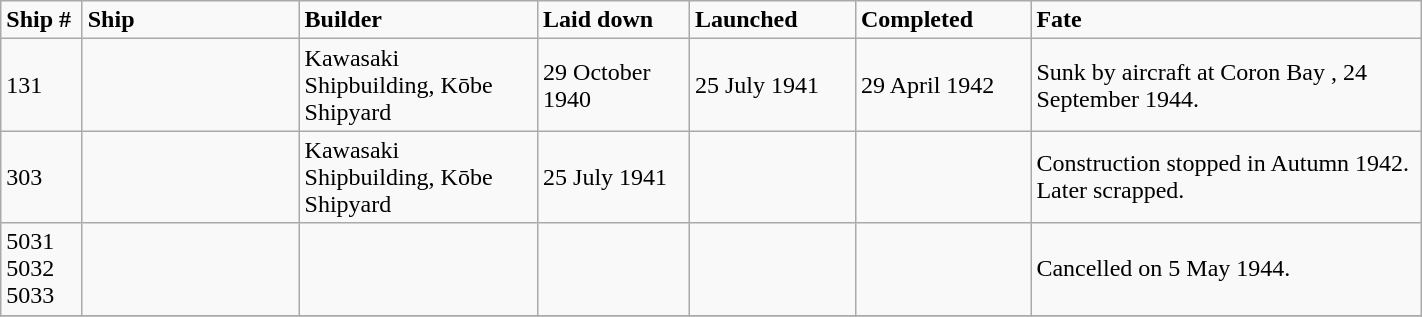<table class="wikitable" width="75%">
<tr>
<td width="3%"><strong>Ship #</strong></td>
<td width="10%"><strong>Ship</strong></td>
<td width="11%"><strong>Builder</strong></td>
<td width="7%"><strong>Laid down</strong></td>
<td width="7%"><strong>Launched</strong></td>
<td width="7%"><strong>Completed</strong></td>
<td width="18%"><strong>Fate</strong></td>
</tr>
<tr>
<td>131</td>
<td></td>
<td>Kawasaki Shipbuilding, Kōbe Shipyard</td>
<td>29 October 1940</td>
<td>25 July 1941</td>
<td>29 April 1942</td>
<td>Sunk by aircraft at Coron Bay , 24 September 1944.</td>
</tr>
<tr>
<td>303</td>
<td></td>
<td>Kawasaki Shipbuilding, Kōbe Shipyard</td>
<td>25 July 1941</td>
<td></td>
<td></td>
<td>Construction stopped in Autumn 1942. Later scrapped.</td>
</tr>
<tr>
<td>5031<br>5032<br>5033</td>
<td></td>
<td></td>
<td></td>
<td></td>
<td></td>
<td>Cancelled on 5 May 1944.</td>
</tr>
<tr>
</tr>
</table>
